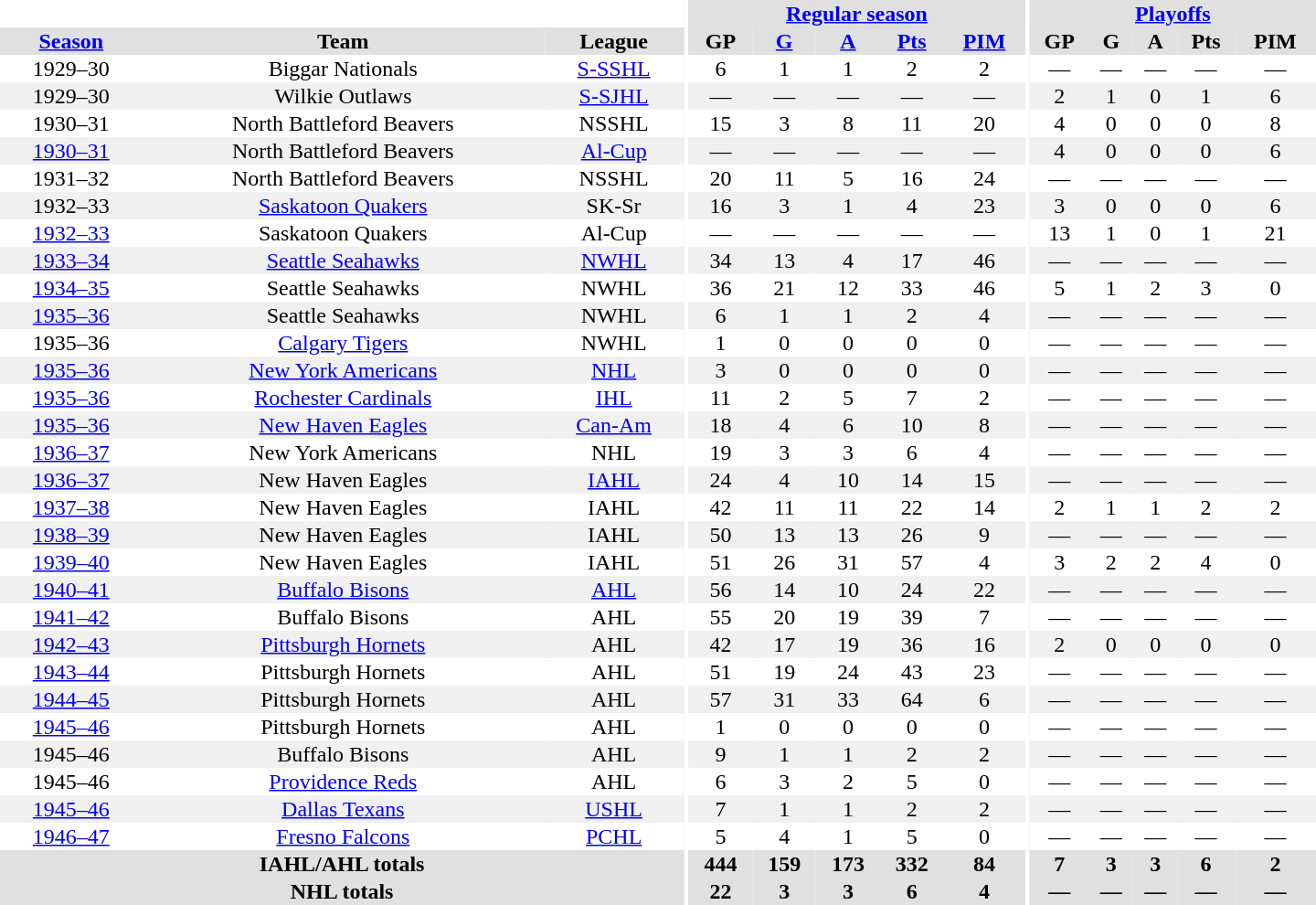<table border="0" cellpadding="1" cellspacing="0" style="text-align:center; width:60em">
<tr bgcolor="#e0e0e0">
<th colspan="3" bgcolor="#ffffff"></th>
<th rowspan="100" bgcolor="#ffffff"></th>
<th colspan="5"><a href='#'>Regular season</a></th>
<th rowspan="100" bgcolor="#ffffff"></th>
<th colspan="5"><a href='#'>Playoffs</a></th>
</tr>
<tr bgcolor="#e0e0e0">
<th><a href='#'>Season</a></th>
<th>Team</th>
<th>League</th>
<th>GP</th>
<th><a href='#'>G</a></th>
<th><a href='#'>A</a></th>
<th><a href='#'>Pts</a></th>
<th><a href='#'>PIM</a></th>
<th>GP</th>
<th>G</th>
<th>A</th>
<th>Pts</th>
<th>PIM</th>
</tr>
<tr>
<td>1929–30</td>
<td>Biggar Nationals</td>
<td><a href='#'>S-SSHL</a></td>
<td>6</td>
<td>1</td>
<td>1</td>
<td>2</td>
<td>2</td>
<td>—</td>
<td>—</td>
<td>—</td>
<td>—</td>
<td>—</td>
</tr>
<tr bgcolor="#f0f0f0">
<td>1929–30</td>
<td>Wilkie Outlaws</td>
<td><a href='#'>S-SJHL</a></td>
<td>—</td>
<td>—</td>
<td>—</td>
<td>—</td>
<td>—</td>
<td>2</td>
<td>1</td>
<td>0</td>
<td>1</td>
<td>6</td>
</tr>
<tr>
<td>1930–31</td>
<td>North Battleford Beavers</td>
<td>NSSHL</td>
<td>15</td>
<td>3</td>
<td>8</td>
<td>11</td>
<td>20</td>
<td>4</td>
<td>0</td>
<td>0</td>
<td>0</td>
<td>8</td>
</tr>
<tr bgcolor="#f0f0f0">
<td><a href='#'>1930–31</a></td>
<td>North Battleford Beavers</td>
<td><a href='#'>Al-Cup</a></td>
<td>—</td>
<td>—</td>
<td>—</td>
<td>—</td>
<td>—</td>
<td>4</td>
<td>0</td>
<td>0</td>
<td>0</td>
<td>6</td>
</tr>
<tr>
<td>1931–32</td>
<td>North Battleford Beavers</td>
<td>NSSHL</td>
<td>20</td>
<td>11</td>
<td>5</td>
<td>16</td>
<td>24</td>
<td>—</td>
<td>—</td>
<td>—</td>
<td>—</td>
<td>—</td>
</tr>
<tr bgcolor="#f0f0f0">
<td>1932–33</td>
<td><a href='#'>Saskatoon Quakers</a></td>
<td>SK-Sr</td>
<td>16</td>
<td>3</td>
<td>1</td>
<td>4</td>
<td>23</td>
<td>3</td>
<td>0</td>
<td>0</td>
<td>0</td>
<td>6</td>
</tr>
<tr>
<td><a href='#'>1932–33</a></td>
<td>Saskatoon Quakers</td>
<td>Al-Cup</td>
<td>—</td>
<td>—</td>
<td>—</td>
<td>—</td>
<td>—</td>
<td>13</td>
<td>1</td>
<td>0</td>
<td>1</td>
<td>21</td>
</tr>
<tr bgcolor="#f0f0f0">
<td><a href='#'>1933–34</a></td>
<td><a href='#'>Seattle Seahawks</a></td>
<td><a href='#'>NWHL</a></td>
<td>34</td>
<td>13</td>
<td>4</td>
<td>17</td>
<td>46</td>
<td>—</td>
<td>—</td>
<td>—</td>
<td>—</td>
<td>—</td>
</tr>
<tr>
<td><a href='#'>1934–35</a></td>
<td>Seattle Seahawks</td>
<td>NWHL</td>
<td>36</td>
<td>21</td>
<td>12</td>
<td>33</td>
<td>46</td>
<td>5</td>
<td>1</td>
<td>2</td>
<td>3</td>
<td>0</td>
</tr>
<tr bgcolor="#f0f0f0">
<td><a href='#'>1935–36</a></td>
<td>Seattle Seahawks</td>
<td>NWHL</td>
<td>6</td>
<td>1</td>
<td>1</td>
<td>2</td>
<td>4</td>
<td>—</td>
<td>—</td>
<td>—</td>
<td>—</td>
<td>—</td>
</tr>
<tr>
<td>1935–36</td>
<td><a href='#'>Calgary Tigers</a></td>
<td>NWHL</td>
<td>1</td>
<td>0</td>
<td>0</td>
<td>0</td>
<td>0</td>
<td>—</td>
<td>—</td>
<td>—</td>
<td>—</td>
<td>—</td>
</tr>
<tr bgcolor="#f0f0f0">
<td><a href='#'>1935–36</a></td>
<td><a href='#'>New York Americans</a></td>
<td><a href='#'>NHL</a></td>
<td>3</td>
<td>0</td>
<td>0</td>
<td>0</td>
<td>0</td>
<td>—</td>
<td>—</td>
<td>—</td>
<td>—</td>
<td>—</td>
</tr>
<tr>
<td><a href='#'>1935–36</a></td>
<td><a href='#'>Rochester Cardinals</a></td>
<td><a href='#'>IHL</a></td>
<td>11</td>
<td>2</td>
<td>5</td>
<td>7</td>
<td>2</td>
<td>—</td>
<td>—</td>
<td>—</td>
<td>—</td>
<td>—</td>
</tr>
<tr bgcolor="#f0f0f0">
<td><a href='#'>1935–36</a></td>
<td><a href='#'>New Haven Eagles</a></td>
<td><a href='#'>Can-Am</a></td>
<td>18</td>
<td>4</td>
<td>6</td>
<td>10</td>
<td>8</td>
<td>—</td>
<td>—</td>
<td>—</td>
<td>—</td>
<td>—</td>
</tr>
<tr>
<td><a href='#'>1936–37</a></td>
<td>New York Americans</td>
<td>NHL</td>
<td>19</td>
<td>3</td>
<td>3</td>
<td>6</td>
<td>4</td>
<td>—</td>
<td>—</td>
<td>—</td>
<td>—</td>
<td>—</td>
</tr>
<tr bgcolor="#f0f0f0">
<td><a href='#'>1936–37</a></td>
<td>New Haven Eagles</td>
<td><a href='#'>IAHL</a></td>
<td>24</td>
<td>4</td>
<td>10</td>
<td>14</td>
<td>15</td>
<td>—</td>
<td>—</td>
<td>—</td>
<td>—</td>
<td>—</td>
</tr>
<tr>
<td><a href='#'>1937–38</a></td>
<td>New Haven Eagles</td>
<td>IAHL</td>
<td>42</td>
<td>11</td>
<td>11</td>
<td>22</td>
<td>14</td>
<td>2</td>
<td>1</td>
<td>1</td>
<td>2</td>
<td>2</td>
</tr>
<tr bgcolor="#f0f0f0">
<td><a href='#'>1938–39</a></td>
<td>New Haven Eagles</td>
<td>IAHL</td>
<td>50</td>
<td>13</td>
<td>13</td>
<td>26</td>
<td>9</td>
<td>—</td>
<td>—</td>
<td>—</td>
<td>—</td>
<td>—</td>
</tr>
<tr>
<td><a href='#'>1939–40</a></td>
<td>New Haven Eagles</td>
<td>IAHL</td>
<td>51</td>
<td>26</td>
<td>31</td>
<td>57</td>
<td>4</td>
<td>3</td>
<td>2</td>
<td>2</td>
<td>4</td>
<td>0</td>
</tr>
<tr bgcolor="#f0f0f0">
<td><a href='#'>1940–41</a></td>
<td><a href='#'>Buffalo Bisons</a></td>
<td><a href='#'>AHL</a></td>
<td>56</td>
<td>14</td>
<td>10</td>
<td>24</td>
<td>22</td>
<td>—</td>
<td>—</td>
<td>—</td>
<td>—</td>
<td>—</td>
</tr>
<tr>
<td><a href='#'>1941–42</a></td>
<td>Buffalo Bisons</td>
<td>AHL</td>
<td>55</td>
<td>20</td>
<td>19</td>
<td>39</td>
<td>7</td>
<td>—</td>
<td>—</td>
<td>—</td>
<td>—</td>
<td>—</td>
</tr>
<tr bgcolor="#f0f0f0">
<td><a href='#'>1942–43</a></td>
<td><a href='#'>Pittsburgh Hornets</a></td>
<td>AHL</td>
<td>42</td>
<td>17</td>
<td>19</td>
<td>36</td>
<td>16</td>
<td>2</td>
<td>0</td>
<td>0</td>
<td>0</td>
<td>0</td>
</tr>
<tr>
<td><a href='#'>1943–44</a></td>
<td>Pittsburgh Hornets</td>
<td>AHL</td>
<td>51</td>
<td>19</td>
<td>24</td>
<td>43</td>
<td>23</td>
<td>—</td>
<td>—</td>
<td>—</td>
<td>—</td>
<td>—</td>
</tr>
<tr bgcolor="#f0f0f0">
<td><a href='#'>1944–45</a></td>
<td>Pittsburgh Hornets</td>
<td>AHL</td>
<td>57</td>
<td>31</td>
<td>33</td>
<td>64</td>
<td>6</td>
<td>—</td>
<td>—</td>
<td>—</td>
<td>—</td>
<td>—</td>
</tr>
<tr>
<td><a href='#'>1945–46</a></td>
<td>Pittsburgh Hornets</td>
<td>AHL</td>
<td>1</td>
<td>0</td>
<td>0</td>
<td>0</td>
<td>0</td>
<td>—</td>
<td>—</td>
<td>—</td>
<td>—</td>
<td>—</td>
</tr>
<tr bgcolor="#f0f0f0">
<td>1945–46</td>
<td>Buffalo Bisons</td>
<td>AHL</td>
<td>9</td>
<td>1</td>
<td>1</td>
<td>2</td>
<td>2</td>
<td>—</td>
<td>—</td>
<td>—</td>
<td>—</td>
<td>—</td>
</tr>
<tr>
<td>1945–46</td>
<td><a href='#'>Providence Reds</a></td>
<td>AHL</td>
<td>6</td>
<td>3</td>
<td>2</td>
<td>5</td>
<td>0</td>
<td>—</td>
<td>—</td>
<td>—</td>
<td>—</td>
<td>—</td>
</tr>
<tr bgcolor="#f0f0f0">
<td><a href='#'>1945–46</a></td>
<td><a href='#'>Dallas Texans</a></td>
<td><a href='#'>USHL</a></td>
<td>7</td>
<td>1</td>
<td>1</td>
<td>2</td>
<td>2</td>
<td>—</td>
<td>—</td>
<td>—</td>
<td>—</td>
<td>—</td>
</tr>
<tr>
<td><a href='#'>1946–47</a></td>
<td><a href='#'>Fresno Falcons</a></td>
<td><a href='#'>PCHL</a></td>
<td>5</td>
<td>4</td>
<td>1</td>
<td>5</td>
<td>0</td>
<td>—</td>
<td>—</td>
<td>—</td>
<td>—</td>
<td>—</td>
</tr>
<tr bgcolor="#e0e0e0">
<th colspan="3">IAHL/AHL totals</th>
<th>444</th>
<th>159</th>
<th>173</th>
<th>332</th>
<th>84</th>
<th>7</th>
<th>3</th>
<th>3</th>
<th>6</th>
<th>2</th>
</tr>
<tr bgcolor="#e0e0e0">
<th colspan="3">NHL totals</th>
<th>22</th>
<th>3</th>
<th>3</th>
<th>6</th>
<th>4</th>
<th>—</th>
<th>—</th>
<th>—</th>
<th>—</th>
<th>—</th>
</tr>
</table>
